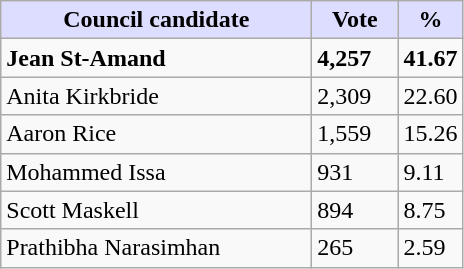<table class="wikitable">
<tr>
<th style="background:#ddf; width:200px;">Council candidate</th>
<th style="background:#ddf; width:50px;">Vote</th>
<th style="background:#ddf; width:30px;">%</th>
</tr>
<tr>
<td><strong>Jean St-Amand</strong></td>
<td><strong>4,257</strong></td>
<td><strong>41.67</strong></td>
</tr>
<tr>
<td>Anita Kirkbride</td>
<td>2,309</td>
<td>22.60</td>
</tr>
<tr>
<td>Aaron Rice</td>
<td>1,559</td>
<td>15.26</td>
</tr>
<tr>
<td>Mohammed Issa</td>
<td>931</td>
<td>9.11</td>
</tr>
<tr>
<td>Scott Maskell</td>
<td>894</td>
<td>8.75</td>
</tr>
<tr>
<td>Prathibha Narasimhan</td>
<td>265</td>
<td>2.59</td>
</tr>
</table>
